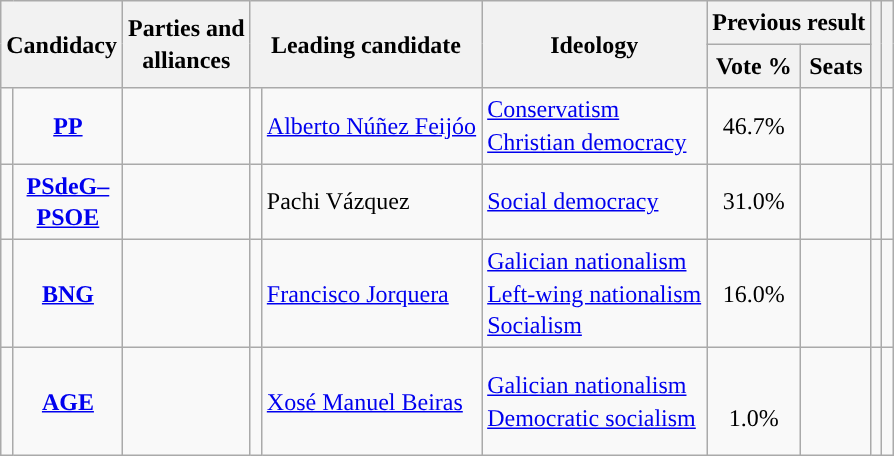<table class="wikitable" style="line-height:1.35em; text-align:left;">
<tr>
<th colspan="2" rowspan="2">Candidacy</th>
<th rowspan="2">Parties and<br>alliances</th>
<th colspan="2" rowspan="2">Leading candidate</th>
<th rowspan="2">Ideology</th>
<th colspan="2">Previous result</th>
<th rowspan="2"></th>
<th rowspan="2"></th>
</tr>
<tr>
<th>Vote %</th>
<th>Seats</th>
</tr>
<tr>
<td width="1" style="color:inherit;background:"></td>
<td align="center"><strong><a href='#'>PP</a></strong></td>
<td></td>
<td></td>
<td><a href='#'>Alberto Núñez Feijóo</a></td>
<td><a href='#'>Conservatism</a><br><a href='#'>Christian democracy</a></td>
<td align="center">46.7%</td>
<td></td>
<td></td>
<td></td>
</tr>
<tr>
<td style="color:inherit;background:"></td>
<td align="center"><strong><a href='#'>PSdeG–<br>PSOE</a></strong></td>
<td></td>
<td></td>
<td>Pachi Vázquez</td>
<td><a href='#'>Social democracy</a></td>
<td align="center">31.0%</td>
<td></td>
<td></td>
<td></td>
</tr>
<tr>
<td style="color:inherit;background:"></td>
<td align="center"><strong><a href='#'>BNG</a></strong></td>
<td></td>
<td></td>
<td><a href='#'>Francisco Jorquera</a></td>
<td><a href='#'>Galician nationalism</a><br><a href='#'>Left-wing nationalism</a><br><a href='#'>Socialism</a></td>
<td align="center">16.0%</td>
<td></td>
<td></td>
<td></td>
</tr>
<tr>
<td style="color:inherit;background:"></td>
<td align="center"><strong><a href='#'>AGE</a></strong></td>
<td></td>
<td></td>
<td><a href='#'>Xosé Manuel Beiras</a></td>
<td><a href='#'>Galician nationalism</a><br><a href='#'>Democratic socialism</a></td>
<td align="center"><br>1.0%<br></td>
<td></td>
<td></td>
<td><br><br><br></td>
</tr>
</table>
